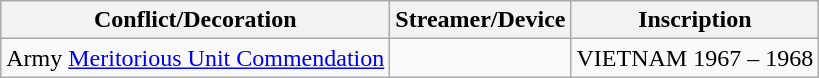<table class="wikitable">
<tr>
<th>Conflict/Decoration</th>
<th>Streamer/Device</th>
<th>Inscription</th>
</tr>
<tr>
<td>Army <a href='#'>Meritorious Unit Commendation</a></td>
<td></td>
<td>VIETNAM 1967 – 1968</td>
</tr>
</table>
